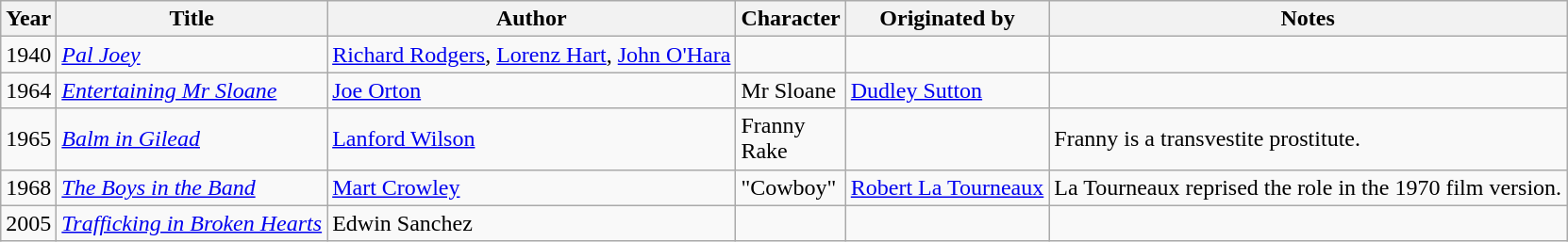<table class="wikitable">
<tr>
<th>Year</th>
<th>Title</th>
<th>Author</th>
<th>Character</th>
<th>Originated by</th>
<th>Notes</th>
</tr>
<tr>
<td>1940</td>
<td><em><a href='#'>Pal Joey</a></em></td>
<td><a href='#'>Richard Rodgers</a>, <a href='#'>Lorenz Hart</a>, <a href='#'>John O'Hara</a></td>
<td></td>
<td></td>
<td></td>
</tr>
<tr>
<td>1964</td>
<td><em><a href='#'>Entertaining Mr Sloane</a></em></td>
<td><a href='#'>Joe Orton</a></td>
<td>Mr Sloane</td>
<td><a href='#'>Dudley Sutton</a></td>
<td></td>
</tr>
<tr>
<td>1965</td>
<td><em><a href='#'>Balm in Gilead</a></em></td>
<td><a href='#'>Lanford Wilson</a></td>
<td>Franny <br> Rake</td>
<td></td>
<td>Franny is a transvestite prostitute.</td>
</tr>
<tr>
<td>1968</td>
<td><em><a href='#'>The Boys in the Band</a></em></td>
<td><a href='#'>Mart Crowley</a></td>
<td>"Cowboy"</td>
<td><a href='#'>Robert La Tourneaux</a></td>
<td>La Tourneaux reprised the role in the 1970 film version.</td>
</tr>
<tr>
<td>2005</td>
<td><em><a href='#'>Trafficking in Broken Hearts</a></em></td>
<td>Edwin Sanchez</td>
<td></td>
<td></td>
<td></td>
</tr>
</table>
